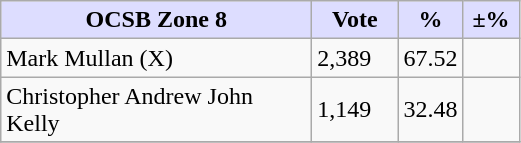<table class="wikitable">
<tr>
<th style="background:#DDDDFF" width="200px">OCSB Zone 8</th>
<th style="background:#DDDDFF" width="50px">Vote</th>
<th style="background:#DDDDFF" width="30px">%</th>
<th style="background:#DDDDFF" width="30px">±%</th>
</tr>
<tr>
<td>Mark Mullan (X)</td>
<td>2,389</td>
<td>67.52</td>
<td></td>
</tr>
<tr>
<td>Christopher Andrew John Kelly</td>
<td>1,149</td>
<td>32.48</td>
<td></td>
</tr>
<tr>
</tr>
</table>
